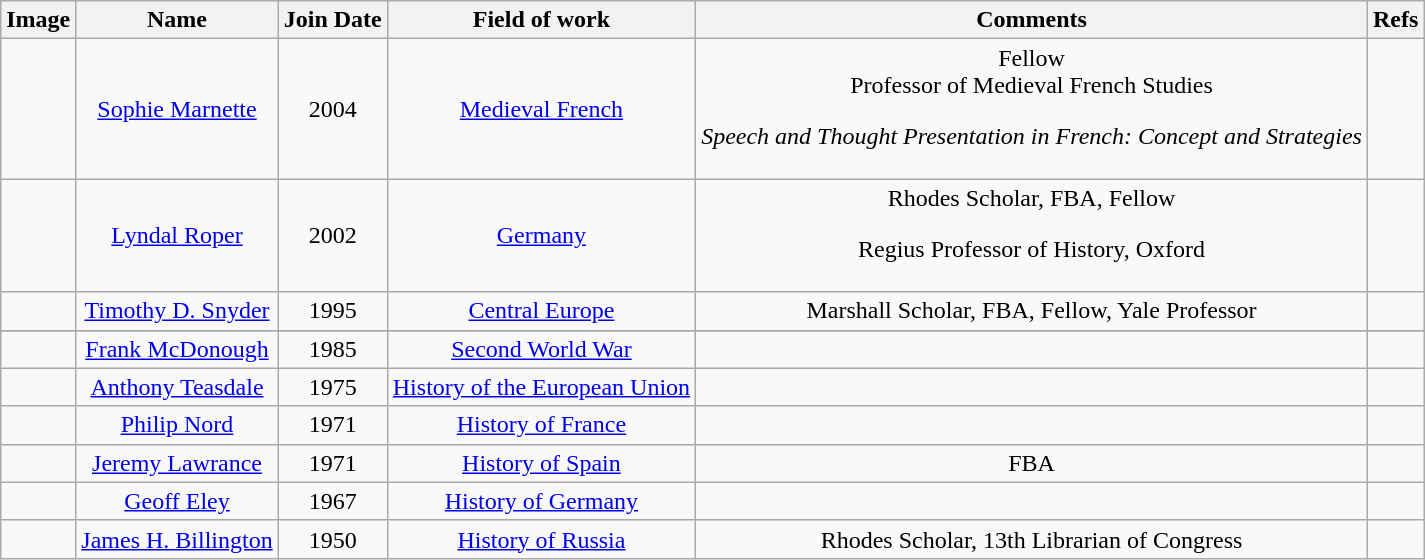<table class="wikitable sortable" style="text-align:center; border:none;">
<tr>
<th class="unsortable">Image</th>
<th>Name</th>
<th>Join Date</th>
<th>Field of work</th>
<th>Comments</th>
<th>Refs</th>
</tr>
<tr>
<td></td>
<td><a href='#'>Sophie Marnette</a></td>
<td>2004</td>
<td><a href='#'>Medieval French</a></td>
<td>Fellow<br>Professor of Medieval French Studies<p><em>Speech and Thought Presentation in French: Concept and Strategies</em></p></td>
<td></td>
</tr>
<tr>
<td></td>
<td><a href='#'>Lyndal Roper</a></td>
<td>2002</td>
<td><a href='#'>Germany</a></td>
<td>Rhodes Scholar, FBA, Fellow<p> Regius Professor of History, Oxford</p></td>
<td></td>
</tr>
<tr>
<td></td>
<td><a href='#'>Timothy D. Snyder</a></td>
<td>1995</td>
<td><a href='#'>Central Europe</a></td>
<td>Marshall Scholar, FBA, Fellow, Yale Professor</td>
<td></td>
</tr>
<tr>
</tr>
<tr>
<td></td>
<td><a href='#'>Frank McDonough </a></td>
<td>1985</td>
<td><a href='#'>Second World War</a></td>
<td></td>
<td></td>
</tr>
<tr>
<td></td>
<td><a href='#'>Anthony Teasdale </a></td>
<td>1975</td>
<td><a href='#'>History of the European Union</a></td>
<td></td>
<td></td>
</tr>
<tr>
<td></td>
<td><a href='#'>Philip Nord</a></td>
<td>1971</td>
<td><a href='#'>History of France</a></td>
<td></td>
<td></td>
</tr>
<tr>
<td></td>
<td><a href='#'>Jeremy Lawrance </a></td>
<td>1971</td>
<td><a href='#'>History of Spain</a></td>
<td>FBA</td>
<td></td>
</tr>
<tr>
<td></td>
<td><a href='#'>Geoff Eley </a></td>
<td>1967</td>
<td><a href='#'>History of Germany</a></td>
<td></td>
<td></td>
</tr>
<tr>
<td></td>
<td><a href='#'>James H. Billington</a></td>
<td>1950</td>
<td><a href='#'>History of Russia</a></td>
<td>Rhodes Scholar, 13th Librarian of Congress</td>
<td></td>
</tr>
</table>
